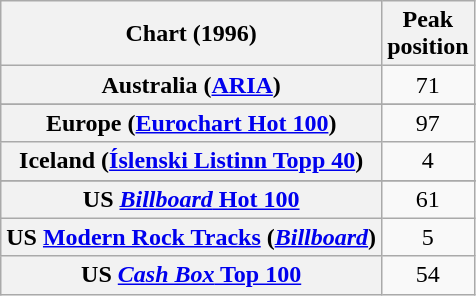<table class="wikitable sortable plainrowheaders" style="text-align:center">
<tr>
<th>Chart (1996)</th>
<th>Peak<br>position</th>
</tr>
<tr>
<th scope="row">Australia (<a href='#'>ARIA</a>)</th>
<td>71</td>
</tr>
<tr>
</tr>
<tr>
</tr>
<tr>
<th scope="row">Europe (<a href='#'>Eurochart Hot 100</a>)</th>
<td>97</td>
</tr>
<tr>
<th scope="row">Iceland (<a href='#'>Íslenski Listinn Topp 40</a>)</th>
<td>4</td>
</tr>
<tr>
</tr>
<tr>
</tr>
<tr>
</tr>
<tr>
</tr>
<tr>
<th scope="row">US <a href='#'><em>Billboard</em> Hot 100</a></th>
<td>61</td>
</tr>
<tr>
<th scope="row">US <a href='#'>Modern Rock Tracks</a> (<em><a href='#'>Billboard</a></em>)</th>
<td>5</td>
</tr>
<tr>
<th scope="row">US <a href='#'><em>Cash Box</em> Top 100</a></th>
<td>54</td>
</tr>
</table>
